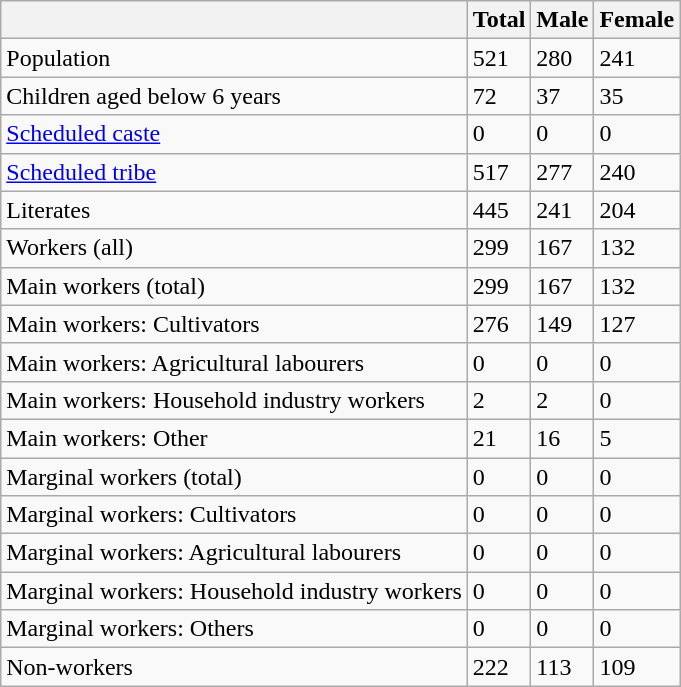<table class="wikitable sortable">
<tr>
<th></th>
<th>Total</th>
<th>Male</th>
<th>Female</th>
</tr>
<tr>
<td>Population</td>
<td>521</td>
<td>280</td>
<td>241</td>
</tr>
<tr>
<td>Children aged below 6 years</td>
<td>72</td>
<td>37</td>
<td>35</td>
</tr>
<tr>
<td><a href='#'>Scheduled caste</a></td>
<td>0</td>
<td>0</td>
<td>0</td>
</tr>
<tr>
<td><a href='#'>Scheduled tribe</a></td>
<td>517</td>
<td>277</td>
<td>240</td>
</tr>
<tr>
<td>Literates</td>
<td>445</td>
<td>241</td>
<td>204</td>
</tr>
<tr>
<td>Workers (all)</td>
<td>299</td>
<td>167</td>
<td>132</td>
</tr>
<tr>
<td>Main workers (total)</td>
<td>299</td>
<td>167</td>
<td>132</td>
</tr>
<tr>
<td>Main workers: Cultivators</td>
<td>276</td>
<td>149</td>
<td>127</td>
</tr>
<tr>
<td>Main workers: Agricultural labourers</td>
<td>0</td>
<td>0</td>
<td>0</td>
</tr>
<tr>
<td>Main workers: Household industry workers</td>
<td>2</td>
<td>2</td>
<td>0</td>
</tr>
<tr>
<td>Main workers: Other</td>
<td>21</td>
<td>16</td>
<td>5</td>
</tr>
<tr>
<td>Marginal workers (total)</td>
<td>0</td>
<td>0</td>
<td>0</td>
</tr>
<tr>
<td>Marginal workers: Cultivators</td>
<td>0</td>
<td>0</td>
<td>0</td>
</tr>
<tr>
<td>Marginal workers: Agricultural labourers</td>
<td>0</td>
<td>0</td>
<td>0</td>
</tr>
<tr>
<td>Marginal workers: Household industry workers</td>
<td>0</td>
<td>0</td>
<td>0</td>
</tr>
<tr>
<td>Marginal workers: Others</td>
<td>0</td>
<td>0</td>
<td>0</td>
</tr>
<tr>
<td>Non-workers</td>
<td>222</td>
<td>113</td>
<td>109</td>
</tr>
</table>
